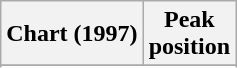<table class="wikitable sortable plainrowheaders" style="text-align:center">
<tr>
<th scope="col">Chart (1997)</th>
<th scope="col">Peak<br>position</th>
</tr>
<tr>
</tr>
<tr>
</tr>
</table>
